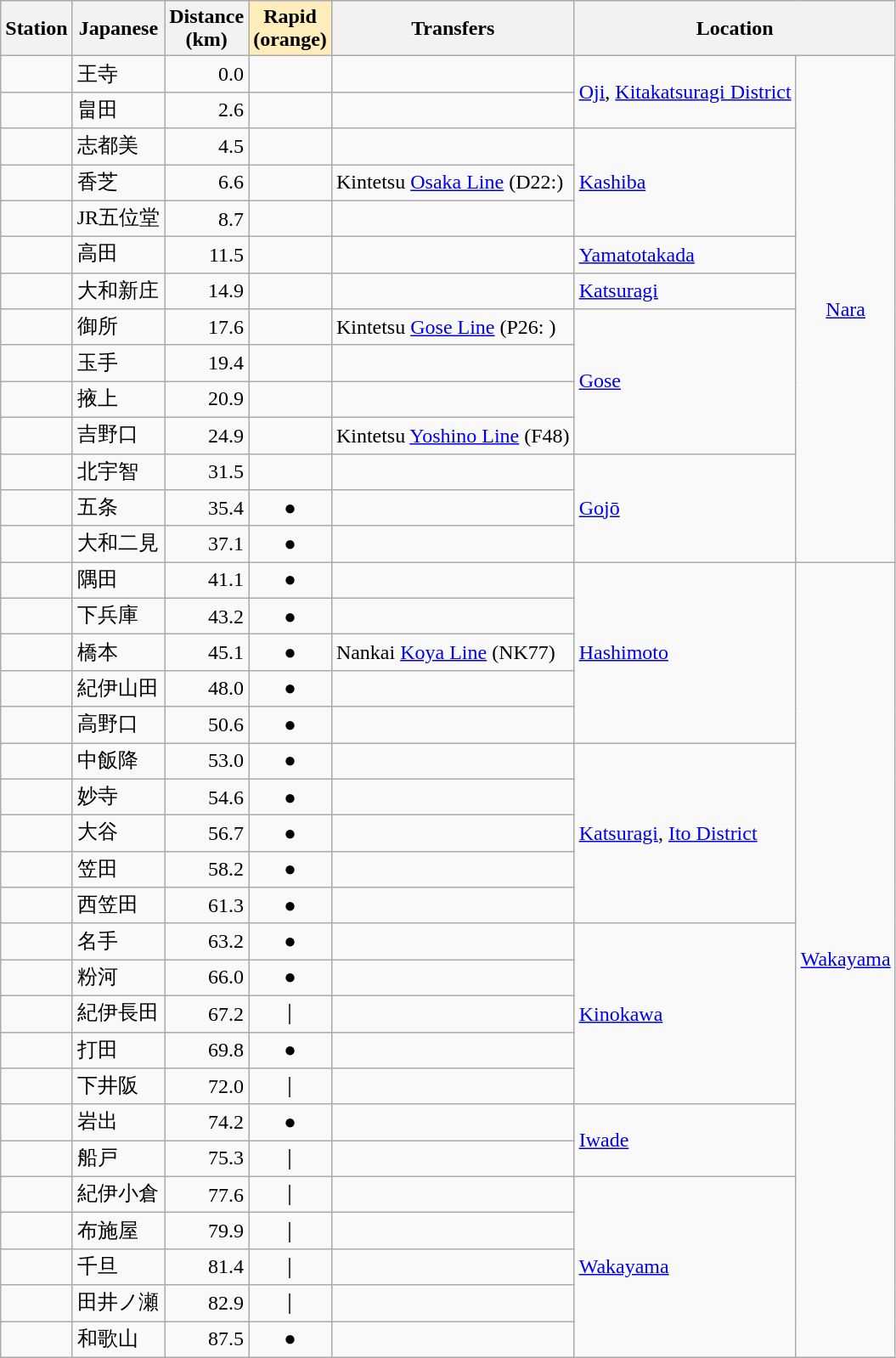<table class="wikitable" rules="all">
<tr>
<th>Station</th>
<th>Japanese</th>
<th>Distance (km)</th>
<th style="width:1em; background:#feb;">Rapid<br>(orange)</th>
<th>Transfers</th>
<th colspan="2">Location</th>
</tr>
<tr>
<td></td>
<td>王寺</td>
<td width="40px" align="right">0.0</td>
<td width="20px" align="center"></td>
<td></td>
<td rowspan="2"><a href='#'>Oji</a>, <a href='#'>Kitakatsuragi District</a></td>
<td rowspan="14" align="center"><a href='#'>Nara</a></td>
</tr>
<tr>
<td></td>
<td>畠田</td>
<td width="40px" align="right">2.6</td>
<td width="20px" align="center"></td>
<td> </td>
</tr>
<tr>
<td></td>
<td>志都美</td>
<td width="40px" align="right">4.5</td>
<td width="20px" align="center"></td>
<td> </td>
<td rowspan="3"><a href='#'>Kashiba</a></td>
</tr>
<tr>
<td></td>
<td>香芝</td>
<td width="40px" align="right">6.6</td>
<td width="20px" align="center"></td>
<td> Kintetsu <a href='#'>Osaka Line</a> (D22:)</td>
</tr>
<tr>
<td></td>
<td>JR五位堂</td>
<td width="40px" align="right">8.7</td>
<td width="20px" align="center"></td>
<td> </td>
</tr>
<tr>
<td></td>
<td>高田</td>
<td width="40px" align="right">11.5</td>
<td width="20px" align="center"></td>
<td></td>
<td><a href='#'>Yamatotakada</a></td>
</tr>
<tr>
<td></td>
<td>大和新庄</td>
<td width="40px" align="right">14.9</td>
<td width="20px" align="center"></td>
<td> </td>
<td><a href='#'>Katsuragi</a></td>
</tr>
<tr>
<td></td>
<td>御所</td>
<td width="40px" align="right">17.6</td>
<td width="20px" align="center"></td>
<td> Kintetsu <a href='#'>Gose Line</a> (P26: )</td>
<td rowspan="4"><a href='#'>Gose</a></td>
</tr>
<tr>
<td></td>
<td>玉手</td>
<td width="40px" align="right">19.4</td>
<td width="20px" align="center"></td>
<td> </td>
</tr>
<tr>
<td></td>
<td>掖上</td>
<td width="40px" align="right">20.9</td>
<td width="20px" align="center"></td>
<td> </td>
</tr>
<tr>
<td></td>
<td>吉野口</td>
<td width="40px" align="right">24.9</td>
<td width="20px" align="center"></td>
<td> Kintetsu <a href='#'>Yoshino Line</a> (F48)</td>
</tr>
<tr>
<td></td>
<td>北宇智</td>
<td width="40px" align="right">31.5</td>
<td width="20px" align="center"></td>
<td> </td>
<td rowspan="3"><a href='#'>Gojō</a></td>
</tr>
<tr>
<td></td>
<td>五条</td>
<td width="40px" align="right">35.4</td>
<td width="20px" align="center">●</td>
<td> </td>
</tr>
<tr>
<td></td>
<td>大和二見</td>
<td width="40px" align="right">37.1</td>
<td width="20px" align="center">●</td>
<td> </td>
</tr>
<tr>
<td></td>
<td>隅田</td>
<td width="40px" align="right">41.1</td>
<td width="20px" align="center">●</td>
<td> </td>
<td rowspan="5"><a href='#'>Hashimoto</a></td>
<td rowspan="22" align="center"><a href='#'>Wakayama</a></td>
</tr>
<tr>
<td></td>
<td>下兵庫</td>
<td width="40px" align="right">43.2</td>
<td width="20px" align="center">●</td>
<td> </td>
</tr>
<tr>
<td></td>
<td>橋本</td>
<td width="40px" align="right">45.1</td>
<td width="20px" align="center">●</td>
<td> Nankai <a href='#'>Koya Line</a> (NK77)</td>
</tr>
<tr>
<td></td>
<td>紀伊山田</td>
<td width="40px" align="right">48.0</td>
<td width="20px" align="center">●</td>
<td> </td>
</tr>
<tr>
<td></td>
<td>高野口</td>
<td width="40px" align="right">50.6</td>
<td width="20px" align="center">●</td>
<td> </td>
</tr>
<tr>
<td></td>
<td>中飯降</td>
<td width="40px" align="right">53.0</td>
<td width="20px" align="center">●</td>
<td> </td>
<td rowspan="5"><a href='#'>Katsuragi</a>, <a href='#'>Ito District</a></td>
</tr>
<tr>
<td></td>
<td>妙寺</td>
<td width="40px" align="right">54.6</td>
<td width="20px" align="center">●</td>
<td> </td>
</tr>
<tr>
<td></td>
<td>大谷</td>
<td width="40px" align="right">56.7</td>
<td width="20px" align="center">●</td>
<td> </td>
</tr>
<tr>
<td></td>
<td>笠田</td>
<td width="40px" align="right">58.2</td>
<td width="20px" align="center">●</td>
<td> </td>
</tr>
<tr>
<td></td>
<td>西笠田</td>
<td width="40px" align="right">61.3</td>
<td width="20px" align="center">●</td>
<td> </td>
</tr>
<tr>
<td></td>
<td>名手</td>
<td width="40px" align="right">63.2</td>
<td width="20px" align="center">●</td>
<td> </td>
<td rowspan="5"><a href='#'>Kinokawa</a></td>
</tr>
<tr>
<td></td>
<td>粉河</td>
<td width="40px" align="right">66.0</td>
<td width="20px" align="center">●</td>
<td> </td>
</tr>
<tr>
<td></td>
<td>紀伊長田</td>
<td width="40px" align="right">67.2</td>
<td width="20px" align="center">｜</td>
<td> </td>
</tr>
<tr>
<td></td>
<td>打田</td>
<td width="40px" align="right">69.8</td>
<td width="20px" align="center">●</td>
<td> </td>
</tr>
<tr>
<td></td>
<td>下井阪</td>
<td width="40px" align="right">72.0</td>
<td width="20px" align="center">｜</td>
<td> </td>
</tr>
<tr>
<td></td>
<td>岩出</td>
<td width="40px" align="right">74.2</td>
<td width="20px" align="center">●</td>
<td> </td>
<td rowspan="2"><a href='#'>Iwade</a></td>
</tr>
<tr>
<td></td>
<td>船戸</td>
<td width="40px" align="right">75.3</td>
<td width="20px" align="center">｜</td>
<td> </td>
</tr>
<tr>
<td></td>
<td>紀伊小倉</td>
<td width="40px" align="right">77.6</td>
<td width="20px" align="center">｜</td>
<td> </td>
<td rowspan="5"><a href='#'>Wakayama</a></td>
</tr>
<tr>
<td></td>
<td>布施屋</td>
<td width="40px" align="right">79.9</td>
<td width="20px" align="center">｜</td>
<td> </td>
</tr>
<tr>
<td></td>
<td>千旦</td>
<td width="40px" align="right">81.4</td>
<td width="20px" align="center">｜</td>
<td> </td>
</tr>
<tr>
<td></td>
<td>田井ノ瀬</td>
<td width="40px" align="right">82.9</td>
<td width="20px" align="center">｜</td>
<td> </td>
</tr>
<tr>
<td></td>
<td>和歌山</td>
<td width="40px" align="right">87.5</td>
<td width="20px" align="center">●</td>
<td></td>
</tr>
</table>
